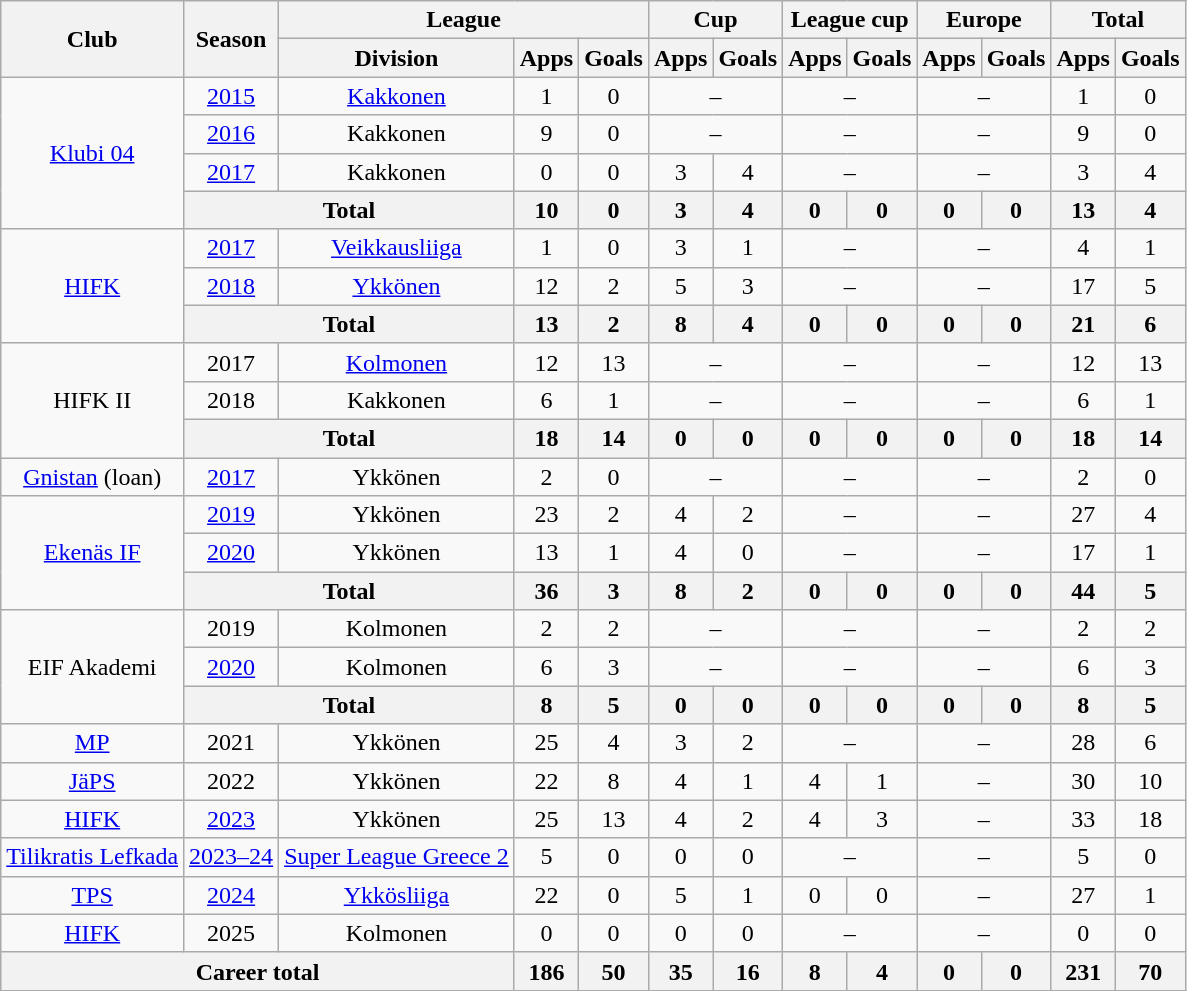<table class="wikitable" style="text-align:center">
<tr>
<th rowspan="2">Club</th>
<th rowspan="2">Season</th>
<th colspan="3">League</th>
<th colspan="2">Cup</th>
<th colspan="2">League cup</th>
<th colspan="2">Europe</th>
<th colspan="2">Total</th>
</tr>
<tr>
<th>Division</th>
<th>Apps</th>
<th>Goals</th>
<th>Apps</th>
<th>Goals</th>
<th>Apps</th>
<th>Goals</th>
<th>Apps</th>
<th>Goals</th>
<th>Apps</th>
<th>Goals</th>
</tr>
<tr>
<td rowspan=4><a href='#'>Klubi 04</a></td>
<td><a href='#'>2015</a></td>
<td><a href='#'>Kakkonen</a></td>
<td>1</td>
<td>0</td>
<td colspan=2>–</td>
<td colspan=2>–</td>
<td colspan=2>–</td>
<td>1</td>
<td>0</td>
</tr>
<tr>
<td><a href='#'>2016</a></td>
<td>Kakkonen</td>
<td>9</td>
<td>0</td>
<td colspan=2>–</td>
<td colspan=2>–</td>
<td colspan=2>–</td>
<td>9</td>
<td>0</td>
</tr>
<tr>
<td><a href='#'>2017</a></td>
<td>Kakkonen</td>
<td>0</td>
<td>0</td>
<td>3</td>
<td>4</td>
<td colspan=2>–</td>
<td colspan=2>–</td>
<td>3</td>
<td>4</td>
</tr>
<tr>
<th colspan="2">Total</th>
<th>10</th>
<th>0</th>
<th>3</th>
<th>4</th>
<th>0</th>
<th>0</th>
<th>0</th>
<th>0</th>
<th>13</th>
<th>4</th>
</tr>
<tr>
<td rowspan=3><a href='#'>HIFK</a></td>
<td><a href='#'>2017</a></td>
<td><a href='#'>Veikkausliiga</a></td>
<td>1</td>
<td>0</td>
<td>3</td>
<td>1</td>
<td colspan=2>–</td>
<td colspan=2>–</td>
<td>4</td>
<td>1</td>
</tr>
<tr>
<td><a href='#'>2018</a></td>
<td><a href='#'>Ykkönen</a></td>
<td>12</td>
<td>2</td>
<td>5</td>
<td>3</td>
<td colspan=2>–</td>
<td colspan=2>–</td>
<td>17</td>
<td>5</td>
</tr>
<tr>
<th colspan="2">Total</th>
<th>13</th>
<th>2</th>
<th>8</th>
<th>4</th>
<th>0</th>
<th>0</th>
<th>0</th>
<th>0</th>
<th>21</th>
<th>6</th>
</tr>
<tr>
<td rowspan=3>HIFK II</td>
<td>2017</td>
<td><a href='#'>Kolmonen</a></td>
<td>12</td>
<td>13</td>
<td colspan=2>–</td>
<td colspan=2>–</td>
<td colspan=2>–</td>
<td>12</td>
<td>13</td>
</tr>
<tr>
<td>2018</td>
<td>Kakkonen</td>
<td>6</td>
<td>1</td>
<td colspan=2>–</td>
<td colspan=2>–</td>
<td colspan=2>–</td>
<td>6</td>
<td>1</td>
</tr>
<tr>
<th colspan="2">Total</th>
<th>18</th>
<th>14</th>
<th>0</th>
<th>0</th>
<th>0</th>
<th>0</th>
<th>0</th>
<th>0</th>
<th>18</th>
<th>14</th>
</tr>
<tr>
<td><a href='#'>Gnistan</a> (loan)</td>
<td><a href='#'>2017</a></td>
<td>Ykkönen</td>
<td>2</td>
<td>0</td>
<td colspan=2>–</td>
<td colspan=2>–</td>
<td colspan=2>–</td>
<td>2</td>
<td>0</td>
</tr>
<tr>
<td rowspan=3><a href='#'>Ekenäs IF</a></td>
<td><a href='#'>2019</a></td>
<td>Ykkönen</td>
<td>23</td>
<td>2</td>
<td>4</td>
<td>2</td>
<td colspan=2>–</td>
<td colspan=2>–</td>
<td>27</td>
<td>4</td>
</tr>
<tr>
<td><a href='#'>2020</a></td>
<td>Ykkönen</td>
<td>13</td>
<td>1</td>
<td>4</td>
<td>0</td>
<td colspan=2>–</td>
<td colspan=2>–</td>
<td>17</td>
<td>1</td>
</tr>
<tr>
<th colspan="2">Total</th>
<th>36</th>
<th>3</th>
<th>8</th>
<th>2</th>
<th>0</th>
<th>0</th>
<th>0</th>
<th>0</th>
<th>44</th>
<th>5</th>
</tr>
<tr>
<td rowspan=3>EIF Akademi</td>
<td>2019</td>
<td>Kolmonen</td>
<td>2</td>
<td>2</td>
<td colspan=2>–</td>
<td colspan=2>–</td>
<td colspan=2>–</td>
<td>2</td>
<td>2</td>
</tr>
<tr>
<td><a href='#'>2020</a></td>
<td>Kolmonen</td>
<td>6</td>
<td>3</td>
<td colspan=2>–</td>
<td colspan=2>–</td>
<td colspan=2>–</td>
<td>6</td>
<td>3</td>
</tr>
<tr>
<th colspan="2">Total</th>
<th>8</th>
<th>5</th>
<th>0</th>
<th>0</th>
<th>0</th>
<th>0</th>
<th>0</th>
<th>0</th>
<th>8</th>
<th>5</th>
</tr>
<tr>
<td><a href='#'>MP</a></td>
<td>2021</td>
<td>Ykkönen</td>
<td>25</td>
<td>4</td>
<td>3</td>
<td>2</td>
<td colspan=2>–</td>
<td colspan=2>–</td>
<td>28</td>
<td>6</td>
</tr>
<tr>
<td><a href='#'>JäPS</a></td>
<td>2022</td>
<td>Ykkönen</td>
<td>22</td>
<td>8</td>
<td>4</td>
<td>1</td>
<td>4</td>
<td>1</td>
<td colspan=2>–</td>
<td>30</td>
<td>10</td>
</tr>
<tr>
<td><a href='#'>HIFK</a></td>
<td><a href='#'>2023</a></td>
<td>Ykkönen</td>
<td>25</td>
<td>13</td>
<td>4</td>
<td>2</td>
<td>4</td>
<td>3</td>
<td colspan=2>–</td>
<td>33</td>
<td>18</td>
</tr>
<tr>
<td><a href='#'>Tilikratis Lefkada</a></td>
<td><a href='#'>2023–24</a></td>
<td><a href='#'>Super League Greece 2</a></td>
<td>5</td>
<td>0</td>
<td>0</td>
<td>0</td>
<td colspan=2>–</td>
<td colspan=2>–</td>
<td>5</td>
<td>0</td>
</tr>
<tr>
<td><a href='#'>TPS</a></td>
<td><a href='#'>2024</a></td>
<td><a href='#'>Ykkösliiga</a></td>
<td>22</td>
<td>0</td>
<td>5</td>
<td>1</td>
<td>0</td>
<td>0</td>
<td colspan=2>–</td>
<td>27</td>
<td>1</td>
</tr>
<tr>
<td><a href='#'>HIFK</a></td>
<td>2025</td>
<td>Kolmonen</td>
<td>0</td>
<td>0</td>
<td>0</td>
<td>0</td>
<td colspan=2>–</td>
<td colspan=2>–</td>
<td>0</td>
<td>0</td>
</tr>
<tr>
<th colspan="3">Career total</th>
<th>186</th>
<th>50</th>
<th>35</th>
<th>16</th>
<th>8</th>
<th>4</th>
<th>0</th>
<th>0</th>
<th>231</th>
<th>70</th>
</tr>
</table>
